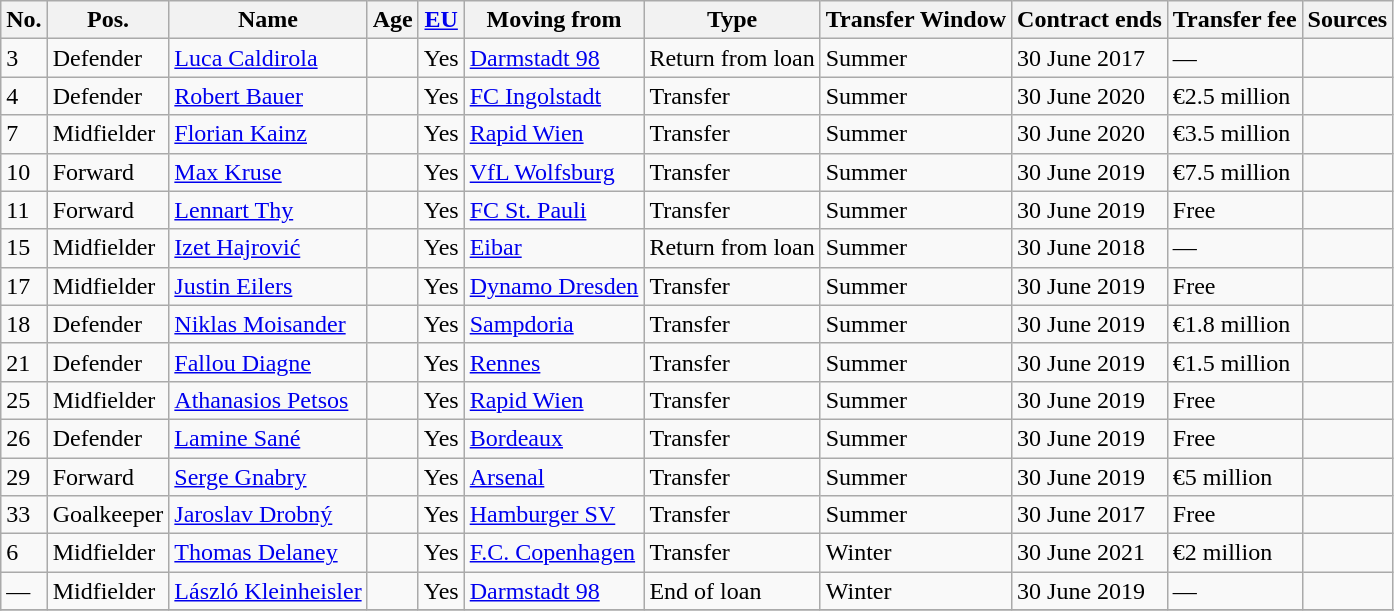<table class="wikitable">
<tr>
<th>No.</th>
<th>Pos.</th>
<th>Name</th>
<th>Age</th>
<th><a href='#'>EU</a></th>
<th>Moving from</th>
<th>Type</th>
<th>Transfer Window</th>
<th>Contract ends</th>
<th>Transfer fee</th>
<th>Sources</th>
</tr>
<tr>
<td>3</td>
<td>Defender</td>
<td><a href='#'>Luca Caldirola</a></td>
<td></td>
<td>Yes</td>
<td><a href='#'>Darmstadt 98</a></td>
<td>Return from loan</td>
<td>Summer</td>
<td>30 June 2017</td>
<td>—</td>
<td></td>
</tr>
<tr>
<td>4</td>
<td>Defender</td>
<td><a href='#'>Robert Bauer</a></td>
<td></td>
<td>Yes</td>
<td><a href='#'>FC Ingolstadt</a></td>
<td>Transfer</td>
<td>Summer</td>
<td>30 June 2020</td>
<td>€2.5 million</td>
<td></td>
</tr>
<tr>
<td>7</td>
<td>Midfielder</td>
<td><a href='#'>Florian Kainz</a></td>
<td></td>
<td>Yes</td>
<td><a href='#'>Rapid Wien</a></td>
<td>Transfer</td>
<td>Summer</td>
<td>30 June 2020</td>
<td>€3.5 million</td>
<td></td>
</tr>
<tr>
<td>10</td>
<td>Forward</td>
<td><a href='#'>Max Kruse</a></td>
<td></td>
<td>Yes</td>
<td><a href='#'>VfL Wolfsburg</a></td>
<td>Transfer</td>
<td>Summer</td>
<td>30 June 2019</td>
<td>€7.5 million</td>
<td></td>
</tr>
<tr>
<td>11</td>
<td>Forward</td>
<td><a href='#'>Lennart Thy</a></td>
<td></td>
<td>Yes</td>
<td><a href='#'>FC St. Pauli</a></td>
<td>Transfer</td>
<td>Summer</td>
<td>30 June 2019</td>
<td>Free</td>
<td></td>
</tr>
<tr>
<td>15</td>
<td>Midfielder</td>
<td><a href='#'>Izet Hajrović</a></td>
<td></td>
<td>Yes</td>
<td><a href='#'>Eibar</a></td>
<td>Return from loan</td>
<td>Summer</td>
<td>30 June 2018</td>
<td>—</td>
<td></td>
</tr>
<tr>
<td>17</td>
<td>Midfielder</td>
<td><a href='#'>Justin Eilers</a></td>
<td></td>
<td>Yes</td>
<td><a href='#'>Dynamo Dresden</a></td>
<td>Transfer</td>
<td>Summer</td>
<td>30 June 2019</td>
<td>Free</td>
<td></td>
</tr>
<tr>
<td>18</td>
<td>Defender</td>
<td><a href='#'>Niklas Moisander</a></td>
<td></td>
<td>Yes</td>
<td><a href='#'>Sampdoria</a></td>
<td>Transfer</td>
<td>Summer</td>
<td>30 June 2019</td>
<td>€1.8 million</td>
<td></td>
</tr>
<tr>
<td>21</td>
<td>Defender</td>
<td><a href='#'>Fallou Diagne</a></td>
<td></td>
<td>Yes</td>
<td><a href='#'>Rennes</a></td>
<td>Transfer</td>
<td>Summer</td>
<td>30 June 2019</td>
<td>€1.5 million</td>
<td></td>
</tr>
<tr>
<td>25</td>
<td>Midfielder</td>
<td><a href='#'>Athanasios Petsos</a></td>
<td></td>
<td>Yes</td>
<td><a href='#'>Rapid Wien</a></td>
<td>Transfer</td>
<td>Summer</td>
<td>30 June 2019</td>
<td>Free</td>
<td></td>
</tr>
<tr>
<td>26</td>
<td>Defender</td>
<td><a href='#'>Lamine Sané</a></td>
<td></td>
<td>Yes</td>
<td><a href='#'>Bordeaux</a></td>
<td>Transfer</td>
<td>Summer</td>
<td>30 June 2019</td>
<td>Free</td>
<td></td>
</tr>
<tr>
<td>29</td>
<td>Forward</td>
<td><a href='#'>Serge Gnabry</a></td>
<td></td>
<td>Yes</td>
<td><a href='#'>Arsenal</a></td>
<td>Transfer</td>
<td>Summer</td>
<td>30 June 2019</td>
<td>€5 million</td>
<td></td>
</tr>
<tr>
<td>33</td>
<td>Goalkeeper</td>
<td><a href='#'>Jaroslav Drobný</a></td>
<td></td>
<td>Yes</td>
<td><a href='#'>Hamburger SV</a></td>
<td>Transfer</td>
<td>Summer</td>
<td>30 June 2017</td>
<td>Free</td>
<td></td>
</tr>
<tr>
<td>6</td>
<td>Midfielder</td>
<td><a href='#'>Thomas Delaney</a></td>
<td></td>
<td>Yes</td>
<td><a href='#'>F.C. Copenhagen</a></td>
<td>Transfer</td>
<td>Winter</td>
<td>30 June 2021</td>
<td>€2 million</td>
<td></td>
</tr>
<tr>
<td>—</td>
<td>Midfielder</td>
<td><a href='#'>László Kleinheisler</a></td>
<td></td>
<td>Yes</td>
<td><a href='#'>Darmstadt 98</a></td>
<td>End of loan</td>
<td>Winter</td>
<td>30 June 2019</td>
<td>—</td>
<td></td>
</tr>
<tr>
</tr>
</table>
